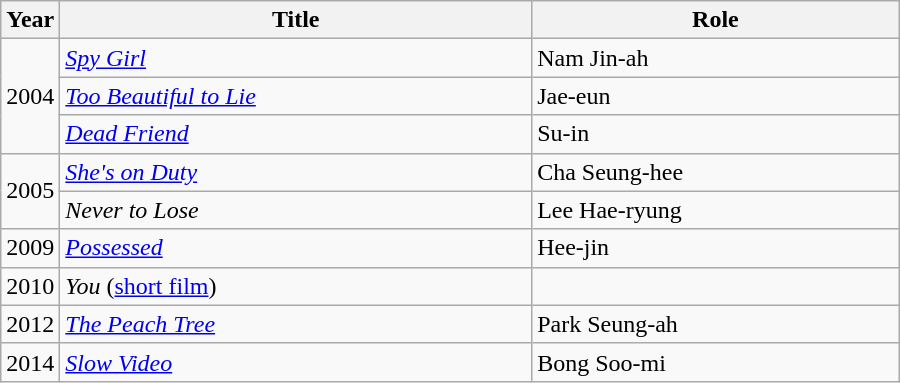<table class="wikitable" style="width:600px">
<tr>
<th width=10>Year</th>
<th>Title</th>
<th>Role</th>
</tr>
<tr>
<td rowspan=3>2004</td>
<td><em><a href='#'>Spy Girl</a></em></td>
<td>Nam Jin-ah</td>
</tr>
<tr>
<td><em><a href='#'>Too Beautiful to Lie</a></em></td>
<td>Jae-eun</td>
</tr>
<tr>
<td><em><a href='#'>Dead Friend</a></em></td>
<td>Su-in</td>
</tr>
<tr>
<td rowspan=2>2005</td>
<td><em><a href='#'>She's on Duty</a></em></td>
<td>Cha Seung-hee</td>
</tr>
<tr>
<td><em>Never to Lose</em></td>
<td>Lee Hae-ryung</td>
</tr>
<tr>
<td>2009</td>
<td><em><a href='#'>Possessed</a></em></td>
<td>Hee-jin</td>
</tr>
<tr>
<td>2010</td>
<td><em>You</em> (<a href='#'>short film</a>)</td>
<td></td>
</tr>
<tr>
<td>2012</td>
<td><em><a href='#'>The Peach Tree</a></em></td>
<td>Park Seung-ah</td>
</tr>
<tr>
<td>2014</td>
<td><em><a href='#'>Slow Video</a></em></td>
<td>Bong Soo-mi</td>
</tr>
</table>
